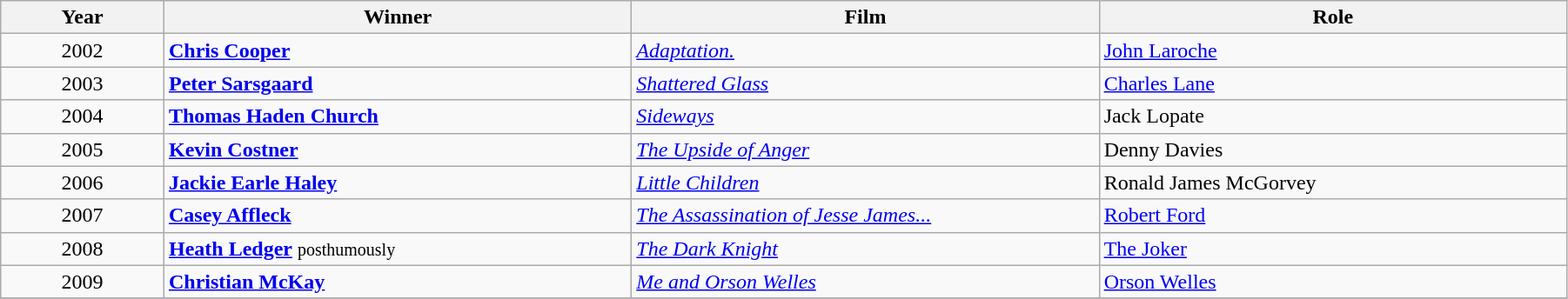<table class="wikitable" width="95%" cellpadding="5">
<tr>
<th width="100"><strong>Year</strong></th>
<th width="300"><strong>Winner</strong></th>
<th width="300"><strong>Film</strong></th>
<th width="300"><strong>Role</strong></th>
</tr>
<tr>
<td style="text-align:center;">2002</td>
<td><strong><a href='#'>Chris Cooper</a></strong></td>
<td><em><a href='#'>Adaptation.</a></em></td>
<td><a href='#'>John Laroche</a></td>
</tr>
<tr>
<td style="text-align:center;">2003</td>
<td><strong><a href='#'>Peter Sarsgaard</a></strong></td>
<td><em><a href='#'>Shattered Glass</a></em></td>
<td><a href='#'>Charles Lane</a></td>
</tr>
<tr>
<td style="text-align:center;">2004</td>
<td><strong><a href='#'>Thomas Haden Church</a></strong></td>
<td><em><a href='#'>Sideways</a></em></td>
<td>Jack Lopate</td>
</tr>
<tr>
<td style="text-align:center;">2005</td>
<td><strong><a href='#'>Kevin Costner</a></strong></td>
<td><em><a href='#'>The Upside of Anger</a></em></td>
<td>Denny Davies</td>
</tr>
<tr>
<td style="text-align:center;">2006</td>
<td><strong><a href='#'>Jackie Earle Haley</a></strong></td>
<td><em><a href='#'>Little Children</a></em></td>
<td>Ronald James McGorvey</td>
</tr>
<tr>
<td style="text-align:center;">2007</td>
<td><strong><a href='#'>Casey Affleck</a></strong></td>
<td><em><a href='#'>The Assassination of Jesse James...</a></em></td>
<td><a href='#'>Robert Ford</a></td>
</tr>
<tr>
<td style="text-align:center;">2008</td>
<td><strong><a href='#'>Heath Ledger</a></strong> <small>posthumously</small></td>
<td><em><a href='#'>The Dark Knight</a></em></td>
<td><a href='#'>The Joker</a></td>
</tr>
<tr>
<td style="text-align:center;">2009</td>
<td><strong><a href='#'>Christian McKay</a></strong></td>
<td><em><a href='#'>Me and Orson Welles</a></em></td>
<td><a href='#'>Orson Welles</a></td>
</tr>
<tr>
</tr>
</table>
